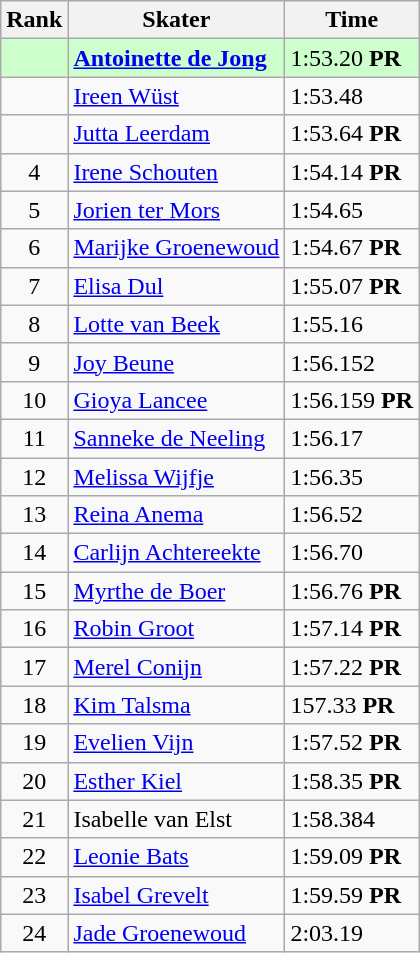<table class="wikitable">
<tr>
<th>Rank</th>
<th>Skater</th>
<th>Time</th>
</tr>
<tr bgcolor=ccffcc>
<td style="text-align:center"></td>
<td><strong><a href='#'>Antoinette de Jong</a></strong></td>
<td>1:53.20 <strong>PR</strong></td>
</tr>
<tr>
<td style="text-align:center"></td>
<td><a href='#'>Ireen Wüst</a></td>
<td>1:53.48</td>
</tr>
<tr>
<td style="text-align:center"></td>
<td><a href='#'>Jutta Leerdam</a></td>
<td>1:53.64 <strong>PR</strong></td>
</tr>
<tr>
<td style="text-align:center">4</td>
<td><a href='#'>Irene Schouten</a></td>
<td>1:54.14 <strong>PR</strong></td>
</tr>
<tr>
<td style="text-align:center">5</td>
<td><a href='#'>Jorien ter Mors</a></td>
<td>1:54.65</td>
</tr>
<tr>
<td style="text-align:center">6</td>
<td><a href='#'>Marijke Groenewoud</a></td>
<td>1:54.67 <strong>PR</strong></td>
</tr>
<tr>
<td style="text-align:center">7</td>
<td><a href='#'>Elisa Dul</a></td>
<td>1:55.07 <strong>PR</strong></td>
</tr>
<tr>
<td style="text-align:center">8</td>
<td><a href='#'>Lotte van Beek</a></td>
<td>1:55.16</td>
</tr>
<tr>
<td style="text-align:center">9</td>
<td><a href='#'>Joy Beune</a></td>
<td>1:56.152</td>
</tr>
<tr>
<td style="text-align:center">10</td>
<td><a href='#'>Gioya Lancee</a></td>
<td>1:56.159 <strong>PR</strong></td>
</tr>
<tr>
<td style="text-align:center">11</td>
<td><a href='#'>Sanneke de Neeling</a></td>
<td>1:56.17</td>
</tr>
<tr>
<td style="text-align:center">12</td>
<td><a href='#'>Melissa Wijfje</a></td>
<td>1:56.35</td>
</tr>
<tr>
<td style="text-align:center">13</td>
<td><a href='#'>Reina Anema</a></td>
<td>1:56.52</td>
</tr>
<tr>
<td style="text-align:center">14</td>
<td><a href='#'>Carlijn Achtereekte</a></td>
<td>1:56.70</td>
</tr>
<tr>
<td style="text-align:center">15</td>
<td><a href='#'>Myrthe de Boer</a></td>
<td>1:56.76 <strong>PR</strong></td>
</tr>
<tr>
<td 1 style="text-align:center">16</td>
<td><a href='#'>Robin Groot</a></td>
<td>1:57.14 <strong>PR</strong></td>
</tr>
<tr>
<td 1 style="text-align:center">17</td>
<td><a href='#'>Merel Conijn</a></td>
<td>1:57.22 <strong>PR</strong></td>
</tr>
<tr>
<td 1 style="text-align:center">18</td>
<td><a href='#'>Kim Talsma</a></td>
<td>157.33 <strong>PR</strong></td>
</tr>
<tr>
<td 1 style="text-align:center">19</td>
<td><a href='#'>Evelien Vijn</a></td>
<td>1:57.52 <strong>PR</strong></td>
</tr>
<tr>
<td 1 style="text-align:center">20</td>
<td><a href='#'>Esther Kiel</a></td>
<td>1:58.35 <strong>PR</strong></td>
</tr>
<tr>
<td 1 style="text-align:center">21</td>
<td>Isabelle van Elst</td>
<td>1:58.384</td>
</tr>
<tr>
<td 1 style="text-align:center">22</td>
<td><a href='#'>Leonie Bats</a></td>
<td>1:59.09 <strong>PR</strong></td>
</tr>
<tr>
<td 1 style="text-align:center">23</td>
<td><a href='#'>Isabel Grevelt</a></td>
<td>1:59.59 <strong>PR</strong></td>
</tr>
<tr>
<td 1 style="text-align:center">24</td>
<td><a href='#'>Jade Groenewoud</a></td>
<td>2:03.19</td>
</tr>
</table>
